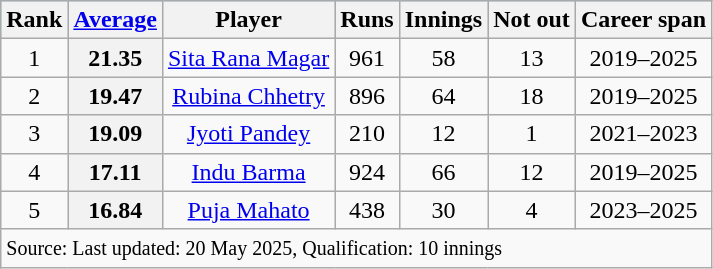<table class="wikitable" style="text-align: center;">
<tr style="background:#87cefa;">
<th>Rank</th>
<th><a href='#'>Average</a></th>
<th>Player</th>
<th>Runs</th>
<th>Innings</th>
<th>Not out</th>
<th>Career span</th>
</tr>
<tr>
<td>1</td>
<th>21.35</th>
<td><a href='#'>Sita Rana Magar</a></td>
<td>961</td>
<td>58</td>
<td>13</td>
<td>2019–2025</td>
</tr>
<tr>
<td>2</td>
<th>19.47</th>
<td><a href='#'>Rubina Chhetry</a></td>
<td>896</td>
<td>64</td>
<td>18</td>
<td>2019–2025</td>
</tr>
<tr>
<td>3</td>
<th>19.09</th>
<td><a href='#'>Jyoti Pandey</a></td>
<td>210</td>
<td>12</td>
<td>1</td>
<td>2021–2023</td>
</tr>
<tr>
<td>4</td>
<th>17.11</th>
<td><a href='#'>Indu Barma</a></td>
<td>924</td>
<td>66</td>
<td>12</td>
<td>2019–2025</td>
</tr>
<tr>
<td>5</td>
<th>16.84</th>
<td><a href='#'>Puja Mahato</a></td>
<td>438</td>
<td>30</td>
<td>4</td>
<td>2023–2025</td>
</tr>
<tr>
<td colspan="7" style="text-align:left;"><small>Source:  Last updated: 20 May 2025, Qualification: 10 innings</small></td>
</tr>
</table>
